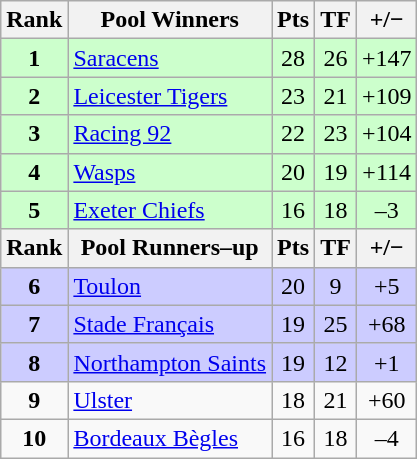<table class="wikitable" style="text-align: center;">
<tr>
<th>Rank</th>
<th>Pool Winners</th>
<th>Pts</th>
<th>TF</th>
<th>+/−</th>
</tr>
<tr bgcolor="#ccffcc">
<td><strong>1</strong></td>
<td align=left> <a href='#'>Saracens</a></td>
<td>28</td>
<td>26</td>
<td>+147</td>
</tr>
<tr bgcolor="#ccffcc">
<td><strong>2</strong></td>
<td align=left> <a href='#'>Leicester Tigers</a></td>
<td>23</td>
<td>21</td>
<td>+109</td>
</tr>
<tr bgcolor="#ccffcc">
<td><strong>3</strong></td>
<td align=left> <a href='#'>Racing 92</a></td>
<td>22</td>
<td>23</td>
<td>+104</td>
</tr>
<tr bgcolor="#ccffcc">
<td><strong>4</strong></td>
<td align=left> <a href='#'>Wasps</a></td>
<td>20</td>
<td>19</td>
<td>+114</td>
</tr>
<tr bgcolor="#ccffcc">
<td><strong>5</strong></td>
<td align=left> <a href='#'>Exeter Chiefs</a></td>
<td>16</td>
<td>18</td>
<td>–3</td>
</tr>
<tr>
<th>Rank</th>
<th>Pool Runners–up</th>
<th>Pts</th>
<th>TF</th>
<th>+/−</th>
</tr>
<tr bgcolor="#ccccff">
<td><strong>6</strong></td>
<td align=left> <a href='#'>Toulon</a></td>
<td>20</td>
<td>9</td>
<td>+5</td>
</tr>
<tr bgcolor="#ccccff">
<td><strong>7</strong></td>
<td align=left> <a href='#'>Stade Français</a></td>
<td>19</td>
<td>25</td>
<td>+68</td>
</tr>
<tr bgcolor="#ccccff">
<td><strong>8</strong></td>
<td align=left> <a href='#'>Northampton Saints</a></td>
<td>19</td>
<td>12</td>
<td>+1</td>
</tr>
<tr>
<td><strong>9</strong></td>
<td align=left> <a href='#'>Ulster</a></td>
<td>18</td>
<td>21</td>
<td>+60</td>
</tr>
<tr>
<td><strong>10</strong></td>
<td align=left> <a href='#'>Bordeaux Bègles</a></td>
<td>16</td>
<td>18</td>
<td>–4</td>
</tr>
</table>
